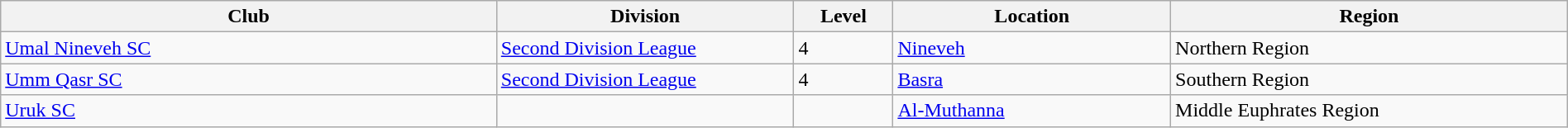<table class="wikitable sortable" width=100% style="font-size:100%">
<tr>
<th width=25%>Club</th>
<th width=15%>Division</th>
<th width=5%>Level</th>
<th width=14%>Location</th>
<th width=20%>Region</th>
</tr>
<tr>
<td><a href='#'>Umal Nineveh SC</a></td>
<td><a href='#'>Second Division League</a></td>
<td>4</td>
<td><a href='#'>Nineveh</a></td>
<td>Northern Region</td>
</tr>
<tr>
<td><a href='#'>Umm Qasr SC</a></td>
<td><a href='#'>Second Division League</a></td>
<td>4</td>
<td><a href='#'>Basra</a></td>
<td>Southern Region</td>
</tr>
<tr>
<td><a href='#'>Uruk SC</a></td>
<td></td>
<td></td>
<td><a href='#'>Al-Muthanna</a></td>
<td>Middle Euphrates Region</td>
</tr>
</table>
